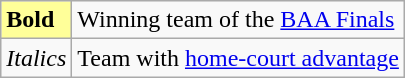<table class="wikitable">
<tr>
<td bgcolor=#FFFF99><strong>Bold</strong></td>
<td>Winning team of the <a href='#'>BAA Finals</a></td>
</tr>
<tr>
<td><em>Italics</em></td>
<td>Team with <a href='#'>home-court advantage</a></td>
</tr>
</table>
